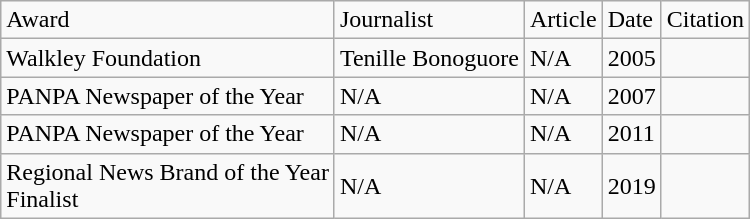<table class="wikitable">
<tr>
<td>Award</td>
<td>Journalist</td>
<td>Article</td>
<td>Date</td>
<td>Citation</td>
</tr>
<tr>
<td>Walkley Foundation</td>
<td>Tenille Bonoguore</td>
<td>N/A</td>
<td>2005</td>
<td></td>
</tr>
<tr>
<td>PANPA Newspaper of the Year</td>
<td>N/A</td>
<td>N/A</td>
<td>2007</td>
<td></td>
</tr>
<tr>
<td>PANPA Newspaper of the Year</td>
<td>N/A</td>
<td>N/A</td>
<td>2011</td>
<td></td>
</tr>
<tr>
<td>Regional News Brand of the Year<br>Finalist</td>
<td>N/A</td>
<td>N/A</td>
<td>2019</td>
<td></td>
</tr>
</table>
